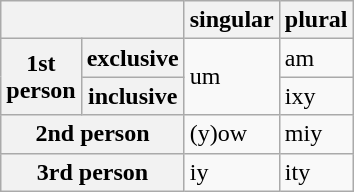<table class="wikitable">
<tr>
<th colspan="2"></th>
<th>singular</th>
<th>plural</th>
</tr>
<tr>
<th rowspan="2">1st<br>person</th>
<th>exclusive</th>
<td rowspan="2">um</td>
<td>am</td>
</tr>
<tr>
<th>inclusive</th>
<td>ixy</td>
</tr>
<tr>
<th colspan="2">2nd person</th>
<td>(y)ow</td>
<td>miy</td>
</tr>
<tr>
<th colspan="2">3rd person</th>
<td>iy</td>
<td>ity</td>
</tr>
</table>
